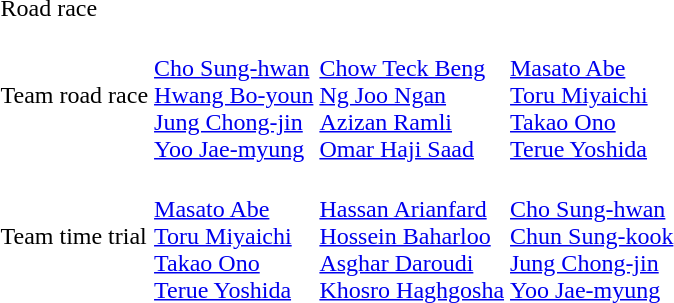<table>
<tr>
<td>Road race</td>
<td></td>
<td></td>
<td></td>
</tr>
<tr>
<td>Team road race</td>
<td><br><a href='#'>Cho Sung-hwan</a><br><a href='#'>Hwang Bo-youn</a><br><a href='#'>Jung Chong-jin</a><br><a href='#'>Yoo Jae-myung</a></td>
<td><br><a href='#'>Chow Teck Beng</a><br><a href='#'>Ng Joo Ngan</a><br><a href='#'>Azizan Ramli</a><br><a href='#'>Omar Haji Saad</a></td>
<td><br><a href='#'>Masato Abe</a><br><a href='#'>Toru Miyaichi</a><br><a href='#'>Takao Ono</a><br><a href='#'>Terue Yoshida</a></td>
</tr>
<tr>
<td>Team time trial</td>
<td><br><a href='#'>Masato Abe</a><br><a href='#'>Toru Miyaichi</a><br><a href='#'>Takao Ono</a><br><a href='#'>Terue Yoshida</a></td>
<td><br><a href='#'>Hassan Arianfard</a><br><a href='#'>Hossein Baharloo</a><br><a href='#'>Asghar Daroudi</a><br><a href='#'>Khosro Haghgosha</a></td>
<td><br><a href='#'>Cho Sung-hwan</a><br><a href='#'>Chun Sung-kook</a><br><a href='#'>Jung Chong-jin</a><br><a href='#'>Yoo Jae-myung</a></td>
</tr>
</table>
